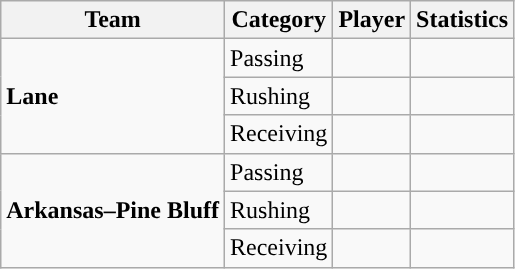<table class="wikitable" style="float: left;">
<tr>
<th>Team</th>
<th>Category</th>
<th>Player</th>
<th>Statistics</th>
</tr>
<tr>
<td rowspan=3><strong>Lane</strong></td>
<td>Passing</td>
<td> </td>
<td> </td>
</tr>
<tr>
<td>Rushing</td>
<td> </td>
<td> </td>
</tr>
<tr>
<td>Receiving</td>
<td> </td>
<td> </td>
</tr>
<tr>
<td rowspan=3><strong>Arkansas–Pine Bluff</strong></td>
<td>Passing</td>
<td> </td>
<td> </td>
</tr>
<tr>
<td>Rushing</td>
<td> </td>
<td> </td>
</tr>
<tr>
<td>Receiving</td>
<td> </td>
<td> </td>
</tr>
</table>
